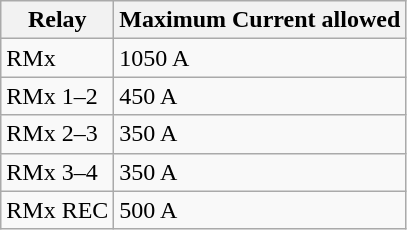<table class="wikitable">
<tr>
<th>Relay</th>
<th>Maximum Current allowed</th>
</tr>
<tr>
<td>RMx</td>
<td>1050 A</td>
</tr>
<tr>
<td>RMx 1–2</td>
<td>450 A</td>
</tr>
<tr>
<td>RMx 2–3</td>
<td>350 A</td>
</tr>
<tr>
<td>RMx 3–4</td>
<td>350 A</td>
</tr>
<tr>
<td>RMx REC</td>
<td>500 A</td>
</tr>
</table>
